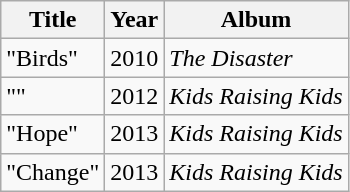<table class="wikitable">
<tr>
<th>Title</th>
<th>Year</th>
<th>Album</th>
</tr>
<tr>
<td>"Birds"</td>
<td>2010</td>
<td><em>The Disaster</em></td>
</tr>
<tr>
<td>""</td>
<td>2012</td>
<td><em>Kids Raising Kids</em></td>
</tr>
<tr>
<td>"Hope"</td>
<td>2013</td>
<td><em>Kids Raising Kids</em></td>
</tr>
<tr>
<td>"Change"</td>
<td>2013</td>
<td><em>Kids Raising Kids</em></td>
</tr>
</table>
